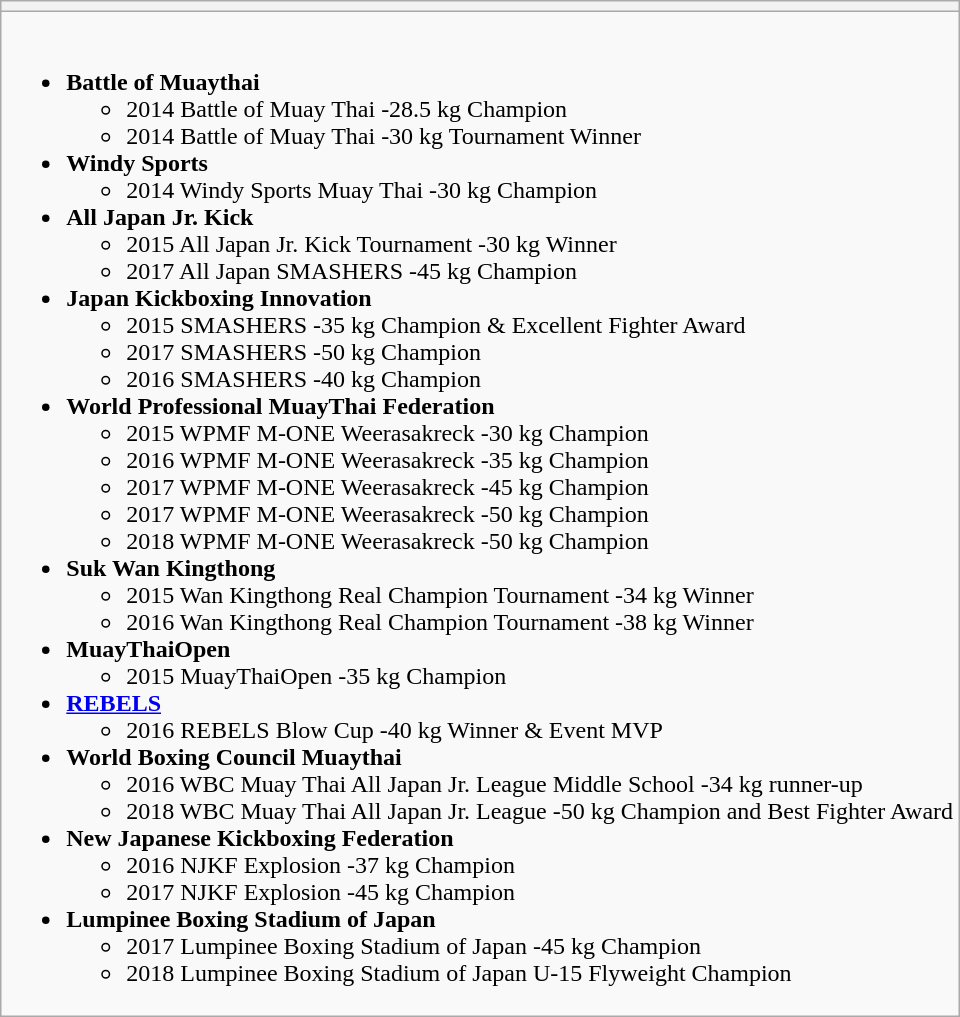<table class="wikitable mw-collapsible mw-collapsed">
<tr>
<th></th>
</tr>
<tr>
<td><br><ul><li><strong>Battle of Muaythai</strong><ul><li>2014 Battle of Muay Thai -28.5 kg Champion</li><li>2014 Battle of Muay Thai -30 kg Tournament Winner</li></ul></li><li><strong>Windy Sports</strong><ul><li>2014 Windy Sports Muay Thai -30 kg Champion</li></ul></li><li><strong>All Japan Jr. Kick</strong><ul><li>2015 All Japan Jr. Kick Tournament -30 kg Winner</li><li>2017 All Japan SMASHERS -45 kg Champion</li></ul></li><li><strong>Japan Kickboxing Innovation</strong><ul><li>2015 SMASHERS -35 kg Champion & Excellent Fighter Award</li><li>2017 SMASHERS -50 kg Champion</li><li>2016 SMASHERS -40 kg Champion</li></ul></li><li><strong>World Professional MuayThai Federation</strong><ul><li>2015 WPMF M-ONE Weerasakreck -30 kg Champion</li><li>2016 WPMF M-ONE Weerasakreck -35 kg Champion</li><li>2017 WPMF M-ONE Weerasakreck -45 kg Champion</li><li>2017 WPMF M-ONE Weerasakreck -50 kg Champion</li><li>2018 WPMF M-ONE Weerasakreck -50 kg Champion</li></ul></li><li><strong>Suk Wan Kingthong</strong><ul><li>2015 Wan Kingthong Real Champion Tournament -34 kg Winner</li><li>2016 Wan Kingthong Real Champion Tournament -38 kg Winner</li></ul></li><li><strong>MuayThaiOpen</strong><ul><li>2015 MuayThaiOpen -35 kg Champion</li></ul></li><li><strong><a href='#'>REBELS</a></strong><ul><li>2016 REBELS Blow Cup -40 kg Winner & Event MVP</li></ul></li><li><strong>World Boxing Council Muaythai</strong><ul><li>2016 WBC Muay Thai All Japan Jr. League Middle School -34 kg runner-up</li><li>2018 WBC Muay Thai All Japan Jr. League -50 kg Champion and Best Fighter Award</li></ul></li><li><strong>New Japanese Kickboxing Federation</strong><ul><li>2016 NJKF Explosion -37 kg Champion</li><li>2017 NJKF Explosion -45 kg Champion</li></ul></li><li><strong>Lumpinee Boxing Stadium of Japan</strong><ul><li>2017 Lumpinee Boxing Stadium of Japan -45 kg Champion</li><li>2018 Lumpinee Boxing Stadium of Japan U-15 Flyweight Champion</li></ul></li></ul></td>
</tr>
</table>
